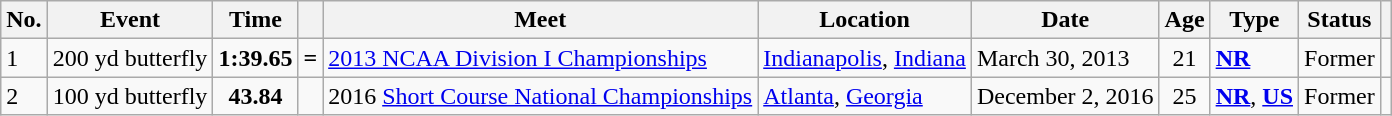<table class="wikitable sortable">
<tr>
<th>No.</th>
<th>Event</th>
<th>Time</th>
<th></th>
<th>Meet</th>
<th>Location</th>
<th>Date</th>
<th>Age</th>
<th>Type</th>
<th>Status</th>
<th></th>
</tr>
<tr>
<td>1</td>
<td>200 yd butterfly</td>
<td style="text-align:center;"><strong>1:39.65</strong></td>
<td><strong>=</strong></td>
<td><a href='#'>2013 NCAA Division I Championships</a></td>
<td><a href='#'>Indianapolis</a>, <a href='#'>Indiana</a></td>
<td>March 30, 2013</td>
<td style="text-align:center;">21</td>
<td><strong><a href='#'>NR</a></strong></td>
<td style="text-align:center;">Former</td>
<td style="text-align:center;"></td>
</tr>
<tr>
<td>2</td>
<td>100 yd butterfly</td>
<td style="text-align:center;"><strong>43.84</strong></td>
<td></td>
<td>2016 <a href='#'>Short Course National Championships</a></td>
<td><a href='#'>Atlanta</a>, <a href='#'>Georgia</a></td>
<td>December 2, 2016</td>
<td style="text-align:center;">25</td>
<td><strong><a href='#'>NR</a></strong>, <strong><a href='#'>US</a></strong></td>
<td style="text-align:center;">Former</td>
<td style="text-align:center;"></td>
</tr>
</table>
